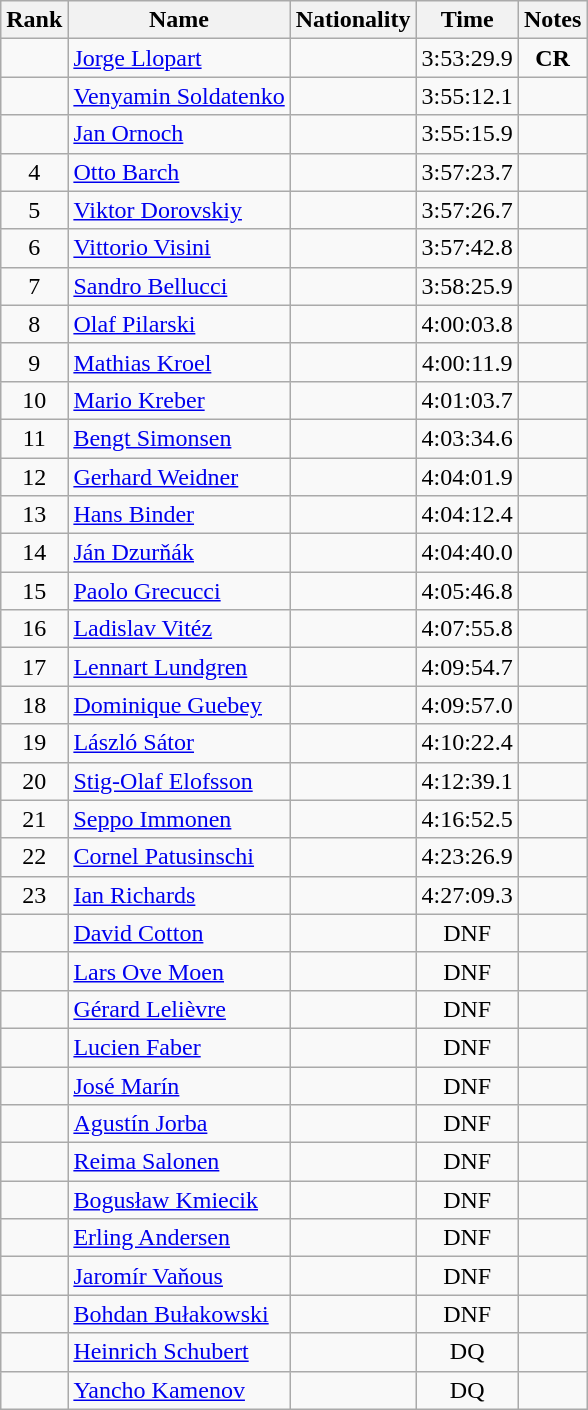<table class="wikitable sortable" style="text-align:center">
<tr>
<th>Rank</th>
<th>Name</th>
<th>Nationality</th>
<th>Time</th>
<th>Notes</th>
</tr>
<tr>
<td></td>
<td align=left><a href='#'>Jorge Llopart</a></td>
<td align=left></td>
<td>3:53:29.9</td>
<td><strong>CR</strong></td>
</tr>
<tr>
<td></td>
<td align=left><a href='#'>Venyamin Soldatenko</a></td>
<td align=left></td>
<td>3:55:12.1</td>
<td></td>
</tr>
<tr>
<td></td>
<td align=left><a href='#'>Jan Ornoch</a></td>
<td align=left></td>
<td>3:55:15.9</td>
<td></td>
</tr>
<tr>
<td>4</td>
<td align=left><a href='#'>Otto Barch</a></td>
<td align=left></td>
<td>3:57:23.7</td>
<td></td>
</tr>
<tr>
<td>5</td>
<td align=left><a href='#'>Viktor Dorovskiy</a></td>
<td align=left></td>
<td>3:57:26.7</td>
<td></td>
</tr>
<tr>
<td>6</td>
<td align=left><a href='#'>Vittorio Visini</a></td>
<td align=left></td>
<td>3:57:42.8</td>
<td></td>
</tr>
<tr>
<td>7</td>
<td align=left><a href='#'>Sandro Bellucci</a></td>
<td align=left></td>
<td>3:58:25.9</td>
<td></td>
</tr>
<tr>
<td>8</td>
<td align=left><a href='#'>Olaf Pilarski</a></td>
<td align=left></td>
<td>4:00:03.8</td>
<td></td>
</tr>
<tr>
<td>9</td>
<td align=left><a href='#'>Mathias Kroel</a></td>
<td align=left></td>
<td>4:00:11.9</td>
<td></td>
</tr>
<tr>
<td>10</td>
<td align=left><a href='#'>Mario Kreber</a></td>
<td align=left></td>
<td>4:01:03.7</td>
<td></td>
</tr>
<tr>
<td>11</td>
<td align=left><a href='#'>Bengt Simonsen</a></td>
<td align=left></td>
<td>4:03:34.6</td>
<td></td>
</tr>
<tr>
<td>12</td>
<td align=left><a href='#'>Gerhard Weidner</a></td>
<td align=left></td>
<td>4:04:01.9</td>
<td></td>
</tr>
<tr>
<td>13</td>
<td align=left><a href='#'>Hans Binder</a></td>
<td align=left></td>
<td>4:04:12.4</td>
<td></td>
</tr>
<tr>
<td>14</td>
<td align=left><a href='#'>Ján Dzurňák</a></td>
<td align=left></td>
<td>4:04:40.0</td>
<td></td>
</tr>
<tr>
<td>15</td>
<td align=left><a href='#'>Paolo Grecucci</a></td>
<td align=left></td>
<td>4:05:46.8</td>
<td></td>
</tr>
<tr>
<td>16</td>
<td align=left><a href='#'>Ladislav Vitéz</a></td>
<td align=left></td>
<td>4:07:55.8</td>
<td></td>
</tr>
<tr>
<td>17</td>
<td align=left><a href='#'>Lennart Lundgren</a></td>
<td align=left></td>
<td>4:09:54.7</td>
<td></td>
</tr>
<tr>
<td>18</td>
<td align=left><a href='#'>Dominique Guebey</a></td>
<td align=left></td>
<td>4:09:57.0</td>
<td></td>
</tr>
<tr>
<td>19</td>
<td align=left><a href='#'>László Sátor</a></td>
<td align=left></td>
<td>4:10:22.4</td>
<td></td>
</tr>
<tr>
<td>20</td>
<td align=left><a href='#'>Stig-Olaf Elofsson</a></td>
<td align=left></td>
<td>4:12:39.1</td>
<td></td>
</tr>
<tr>
<td>21</td>
<td align=left><a href='#'>Seppo Immonen</a></td>
<td align=left></td>
<td>4:16:52.5</td>
<td></td>
</tr>
<tr>
<td>22</td>
<td align=left><a href='#'>Cornel Patusinschi</a></td>
<td align=left></td>
<td>4:23:26.9</td>
<td></td>
</tr>
<tr>
<td>23</td>
<td align=left><a href='#'>Ian Richards</a></td>
<td align=left></td>
<td>4:27:09.3</td>
<td></td>
</tr>
<tr>
<td></td>
<td align=left><a href='#'>David Cotton</a></td>
<td align=left></td>
<td>DNF</td>
<td></td>
</tr>
<tr>
<td></td>
<td align=left><a href='#'>Lars Ove Moen</a></td>
<td align=left></td>
<td>DNF</td>
<td></td>
</tr>
<tr>
<td></td>
<td align=left><a href='#'>Gérard Lelièvre</a></td>
<td align=left></td>
<td>DNF</td>
<td></td>
</tr>
<tr>
<td></td>
<td align=left><a href='#'>Lucien Faber</a></td>
<td align=left></td>
<td>DNF</td>
<td></td>
</tr>
<tr>
<td></td>
<td align=left><a href='#'>José Marín</a></td>
<td align=left></td>
<td>DNF</td>
<td></td>
</tr>
<tr>
<td></td>
<td align=left><a href='#'>Agustín Jorba</a></td>
<td align=left></td>
<td>DNF</td>
<td></td>
</tr>
<tr>
<td></td>
<td align=left><a href='#'>Reima Salonen</a></td>
<td align=left></td>
<td>DNF</td>
<td></td>
</tr>
<tr>
<td></td>
<td align=left><a href='#'>Bogusław Kmiecik</a></td>
<td align=left></td>
<td>DNF</td>
<td></td>
</tr>
<tr>
<td></td>
<td align=left><a href='#'>Erling Andersen</a></td>
<td align=left></td>
<td>DNF</td>
<td></td>
</tr>
<tr>
<td></td>
<td align=left><a href='#'>Jaromír Vaňous</a></td>
<td align=left></td>
<td>DNF</td>
<td></td>
</tr>
<tr>
<td></td>
<td align=left><a href='#'>Bohdan Bułakowski</a></td>
<td align=left></td>
<td>DNF</td>
<td></td>
</tr>
<tr>
<td></td>
<td align=left><a href='#'>Heinrich Schubert</a></td>
<td align=left></td>
<td>DQ</td>
<td></td>
</tr>
<tr>
<td></td>
<td align=left><a href='#'>Yancho Kamenov</a></td>
<td align=left></td>
<td>DQ</td>
<td></td>
</tr>
</table>
